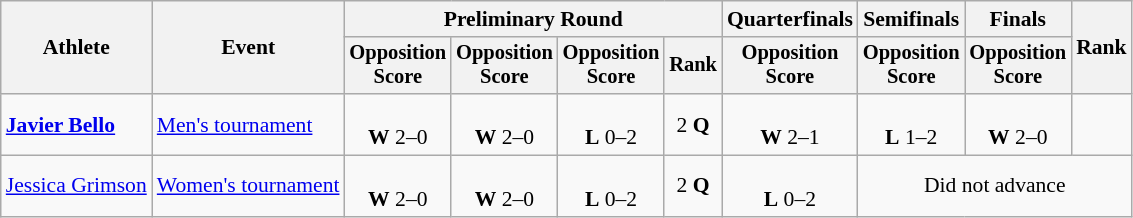<table class=wikitable style="font-size:90%; text-align:center">
<tr>
<th rowspan="2">Athlete</th>
<th rowspan="2">Event</th>
<th colspan=4>Preliminary Round</th>
<th>Quarterfinals</th>
<th>Semifinals</th>
<th>Finals</th>
<th rowspan=2>Rank</th>
</tr>
<tr style=font-size:95%>
<th>Opposition<br>Score</th>
<th>Opposition<br>Score</th>
<th>Opposition<br>Score</th>
<th>Rank</th>
<th>Opposition<br>Score</th>
<th>Opposition<br>Score</th>
<th>Opposition<br>Score</th>
</tr>
<tr>
<td align=left><strong><a href='#'>Javier Bello</a></strong><br></td>
<td align=left><a href='#'>Men's tournament</a></td>
<td><br><strong>W</strong> 2–0</td>
<td><br><strong>W</strong> 2–0</td>
<td><br><strong>L</strong> 0–2</td>
<td>2 <strong>Q</strong></td>
<td><br><strong>W</strong> 2–1</td>
<td><br><strong>L</strong> 1–2</td>
<td><br><strong>W</strong> 2–0</td>
<td></td>
</tr>
<tr>
<td align=left><a href='#'>Jessica Grimson</a><br></td>
<td align=left><a href='#'>Women's tournament</a></td>
<td><br><strong>W</strong> 2–0</td>
<td><br><strong>W</strong> 2–0</td>
<td><br><strong>L</strong> 0–2</td>
<td>2 <strong>Q</strong></td>
<td><br><strong>L</strong> 0–2</td>
<td colspan=3>Did not advance</td>
</tr>
</table>
